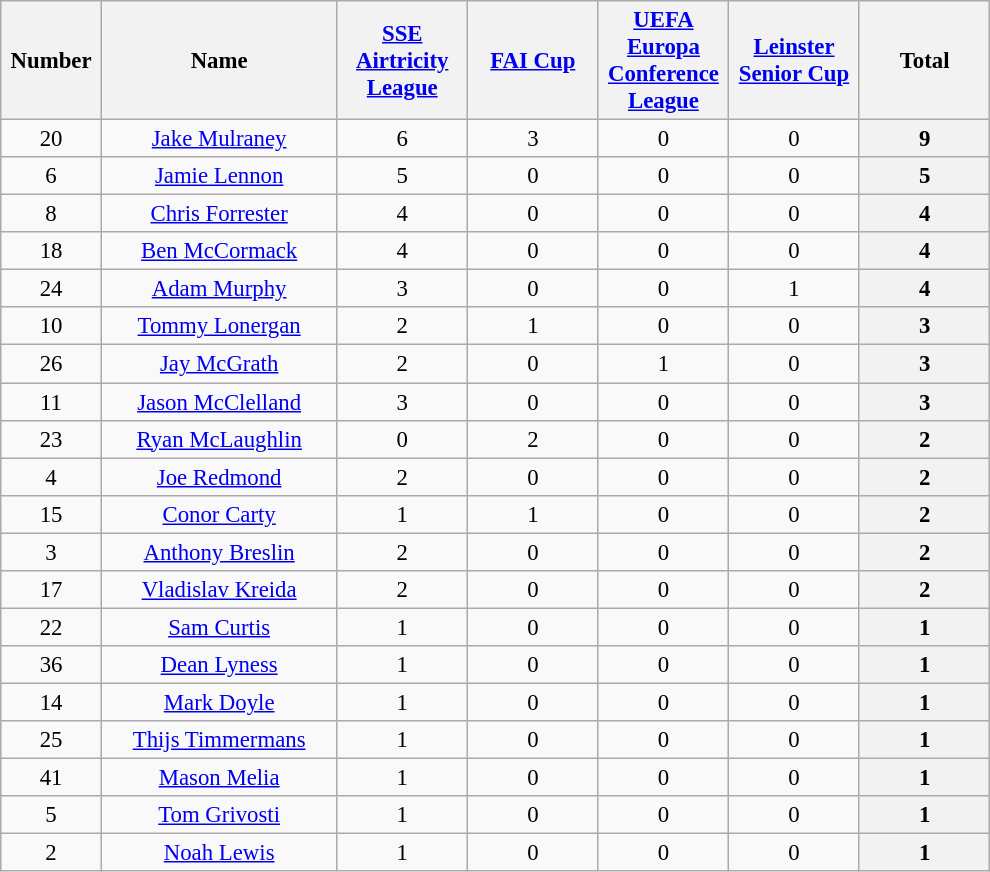<table class="wikitable" style="font-size: 95%; text-align: center;">
<tr>
<th width=60>Number</th>
<th width=150>Name</th>
<th width=80><a href='#'>SSE Airtricity League</a></th>
<th width=80><a href='#'>FAI Cup</a></th>
<th width=80><a href='#'>UEFA Europa Conference League</a></th>
<th width=80><a href='#'>Leinster Senior Cup</a></th>
<th width=80>Total</th>
</tr>
<tr>
<td>20</td>
<td><a href='#'>Jake Mulraney</a></td>
<td>6 </td>
<td>3 </td>
<td>0 </td>
<td>0 </td>
<th>9 </th>
</tr>
<tr>
<td>6</td>
<td><a href='#'>Jamie Lennon</a></td>
<td>5 </td>
<td>0 </td>
<td>0 </td>
<td>0 </td>
<th>5 </th>
</tr>
<tr>
<td>8</td>
<td><a href='#'>Chris Forrester</a></td>
<td>4 </td>
<td>0 </td>
<td>0 </td>
<td>0 </td>
<th>4 </th>
</tr>
<tr>
<td>18</td>
<td><a href='#'>Ben McCormack</a></td>
<td>4 </td>
<td>0 </td>
<td>0 </td>
<td>0 </td>
<th>4 </th>
</tr>
<tr>
<td>24</td>
<td><a href='#'>Adam Murphy</a></td>
<td>3 </td>
<td>0 </td>
<td>0 </td>
<td>1 </td>
<th>4 </th>
</tr>
<tr>
<td>10</td>
<td><a href='#'>Tommy Lonergan</a></td>
<td>2 </td>
<td>1 </td>
<td>0 </td>
<td>0 </td>
<th>3 </th>
</tr>
<tr>
<td>26</td>
<td><a href='#'>Jay McGrath</a></td>
<td>2 </td>
<td>0 </td>
<td>1 </td>
<td>0 </td>
<th>3 </th>
</tr>
<tr>
<td>11</td>
<td><a href='#'>Jason McClelland</a></td>
<td>3 </td>
<td>0 </td>
<td>0 </td>
<td>0 </td>
<th>3 </th>
</tr>
<tr>
<td>23</td>
<td><a href='#'>Ryan McLaughlin</a></td>
<td>0 </td>
<td>2 </td>
<td>0 </td>
<td>0 </td>
<th>2 </th>
</tr>
<tr>
<td>4</td>
<td><a href='#'>Joe Redmond</a></td>
<td>2 </td>
<td>0 </td>
<td>0 </td>
<td>0 </td>
<th>2 </th>
</tr>
<tr>
<td>15</td>
<td><a href='#'>Conor Carty</a></td>
<td>1 </td>
<td>1 </td>
<td>0 </td>
<td>0 </td>
<th>2 </th>
</tr>
<tr>
<td>3</td>
<td><a href='#'>Anthony Breslin</a></td>
<td>2 </td>
<td>0 </td>
<td>0 </td>
<td>0 </td>
<th>2 </th>
</tr>
<tr>
<td>17</td>
<td><a href='#'>Vladislav Kreida</a></td>
<td>2 </td>
<td>0 </td>
<td>0 </td>
<td>0 </td>
<th>2 </th>
</tr>
<tr>
<td>22</td>
<td><a href='#'>Sam Curtis</a></td>
<td>1 </td>
<td>0 </td>
<td>0 </td>
<td>0 </td>
<th>1 </th>
</tr>
<tr>
<td>36</td>
<td><a href='#'>Dean Lyness</a></td>
<td>1 </td>
<td>0 </td>
<td>0 </td>
<td>0 </td>
<th>1 </th>
</tr>
<tr>
<td>14</td>
<td><a href='#'>Mark Doyle</a></td>
<td>1 </td>
<td>0 </td>
<td>0 </td>
<td>0 </td>
<th>1 </th>
</tr>
<tr>
<td>25</td>
<td><a href='#'>Thijs Timmermans</a></td>
<td>1 </td>
<td>0 </td>
<td>0 </td>
<td>0 </td>
<th>1 </th>
</tr>
<tr>
<td>41</td>
<td><a href='#'>Mason Melia</a></td>
<td>1 </td>
<td>0 </td>
<td>0 </td>
<td>0 </td>
<th>1 </th>
</tr>
<tr>
<td>5</td>
<td><a href='#'>Tom Grivosti</a></td>
<td>1 </td>
<td>0 </td>
<td>0 </td>
<td>0 </td>
<th>1 </th>
</tr>
<tr>
<td>2</td>
<td><a href='#'>Noah Lewis</a></td>
<td>1 </td>
<td>0 </td>
<td>0 </td>
<td>0 </td>
<th>1 </th>
</tr>
</table>
